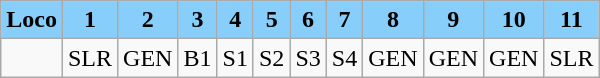<table class="wikitable plainrowheaders unsortable" style="text-align:center">
<tr>
<th scope="col" rowspan="1" style="background:lightskyblue;">Loco</th>
<th scope="col" rowspan="1" style="background:lightskyblue;">1</th>
<th scope="col" rowspan="1" style="background:lightskyblue;">2</th>
<th scope="col" rowspan="1" style="background:lightskyblue;">3</th>
<th scope="col" rowspan="1" style="background:lightskyblue;">4</th>
<th scope="col" rowspan="1" style="background:lightskyblue;">5</th>
<th scope="col" rowspan="1" style="background:lightskyblue;">6</th>
<th scope="col" rowspan="1" style="background:lightskyblue;">7</th>
<th scope="col" rowspan="1" style="background:lightskyblue;">8</th>
<th scope="col" rowspan="1" style="background:lightskyblue;">9</th>
<th scope="col" rowspan="1" style="background:lightskyblue;">10</th>
<th scope="col" rowspan="1" style="background:lightskyblue;">11</th>
</tr>
<tr>
<td></td>
<td>SLR</td>
<td>GEN</td>
<td>B1</td>
<td>S1</td>
<td>S2</td>
<td>S3</td>
<td>S4</td>
<td>GEN</td>
<td>GEN</td>
<td>GEN</td>
<td>SLR</td>
</tr>
</table>
